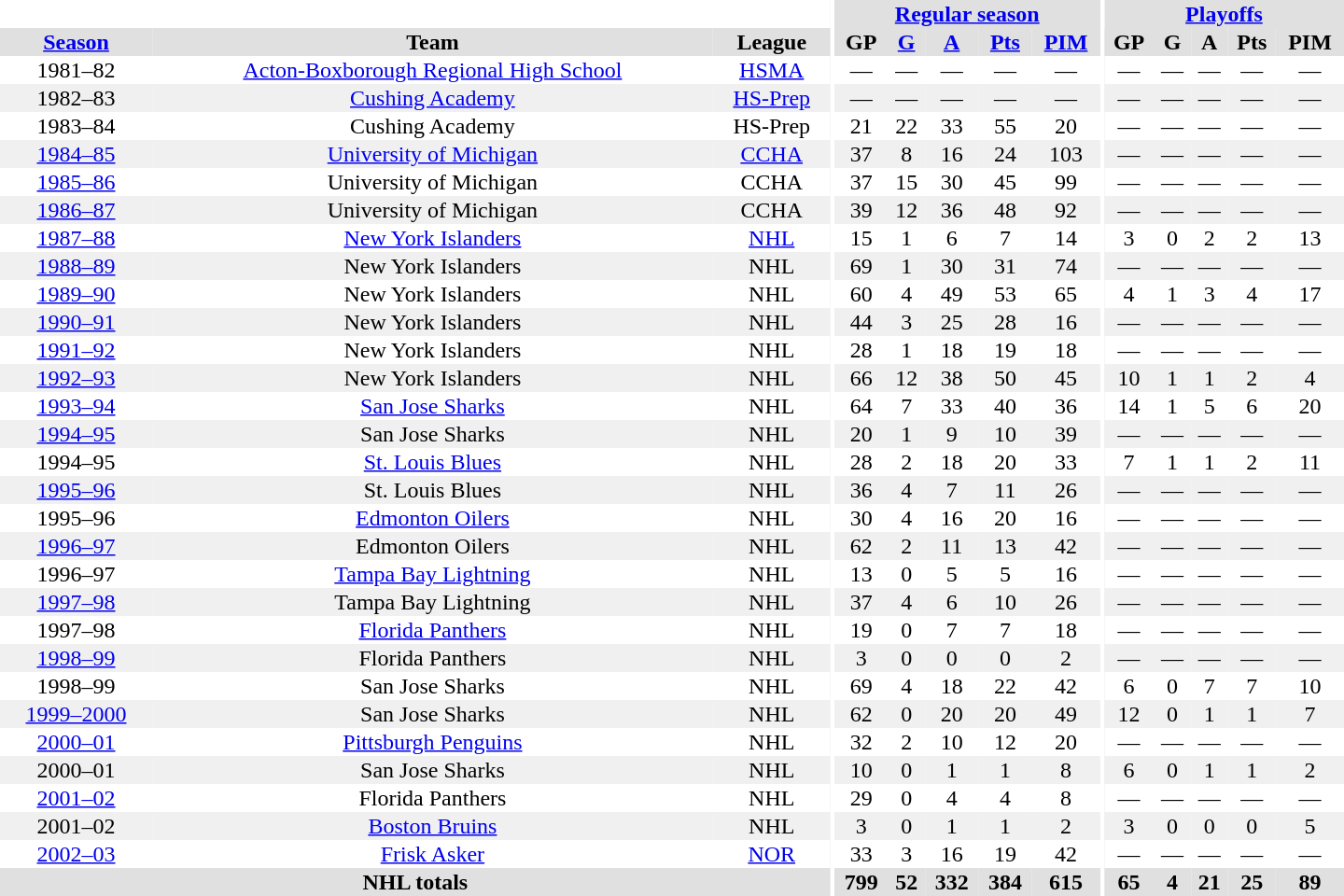<table border="0" cellpadding="1" cellspacing="0" style="text-align:center; width:60em">
<tr bgcolor="#e0e0e0">
<th colspan="3" bgcolor="#ffffff"></th>
<th rowspan="99" bgcolor="#ffffff"></th>
<th colspan="5"><a href='#'>Regular season</a></th>
<th rowspan="99" bgcolor="#ffffff"></th>
<th colspan="5"><a href='#'>Playoffs</a></th>
</tr>
<tr bgcolor="#e0e0e0">
<th><a href='#'>Season</a></th>
<th>Team</th>
<th>League</th>
<th>GP</th>
<th><a href='#'>G</a></th>
<th><a href='#'>A</a></th>
<th><a href='#'>Pts</a></th>
<th><a href='#'>PIM</a></th>
<th>GP</th>
<th>G</th>
<th>A</th>
<th>Pts</th>
<th>PIM</th>
</tr>
<tr>
<td>1981–82</td>
<td><a href='#'>Acton-Boxborough Regional High School</a></td>
<td><a href='#'>HSMA</a></td>
<td>—</td>
<td>—</td>
<td>—</td>
<td>—</td>
<td>—</td>
<td>—</td>
<td>—</td>
<td>—</td>
<td>—</td>
<td>—</td>
</tr>
<tr bgcolor="#f0f0f0">
<td>1982–83</td>
<td><a href='#'>Cushing Academy</a></td>
<td><a href='#'>HS-Prep</a></td>
<td>—</td>
<td>—</td>
<td>—</td>
<td>—</td>
<td>—</td>
<td>—</td>
<td>—</td>
<td>—</td>
<td>—</td>
<td>—</td>
</tr>
<tr>
<td>1983–84</td>
<td>Cushing Academy</td>
<td>HS-Prep</td>
<td>21</td>
<td>22</td>
<td>33</td>
<td>55</td>
<td>20</td>
<td>—</td>
<td>—</td>
<td>—</td>
<td>—</td>
<td>—</td>
</tr>
<tr bgcolor="#f0f0f0">
<td><a href='#'>1984–85</a></td>
<td><a href='#'>University of Michigan</a></td>
<td><a href='#'>CCHA</a></td>
<td>37</td>
<td>8</td>
<td>16</td>
<td>24</td>
<td>103</td>
<td>—</td>
<td>—</td>
<td>—</td>
<td>—</td>
<td>—</td>
</tr>
<tr>
<td><a href='#'>1985–86</a></td>
<td>University of Michigan</td>
<td>CCHA</td>
<td>37</td>
<td>15</td>
<td>30</td>
<td>45</td>
<td>99</td>
<td>—</td>
<td>—</td>
<td>—</td>
<td>—</td>
<td>—</td>
</tr>
<tr bgcolor="#f0f0f0">
<td><a href='#'>1986–87</a></td>
<td>University of Michigan</td>
<td>CCHA</td>
<td>39</td>
<td>12</td>
<td>36</td>
<td>48</td>
<td>92</td>
<td>—</td>
<td>—</td>
<td>—</td>
<td>—</td>
<td>—</td>
</tr>
<tr>
<td><a href='#'>1987–88</a></td>
<td><a href='#'>New York Islanders</a></td>
<td><a href='#'>NHL</a></td>
<td>15</td>
<td>1</td>
<td>6</td>
<td>7</td>
<td>14</td>
<td>3</td>
<td>0</td>
<td>2</td>
<td>2</td>
<td>13</td>
</tr>
<tr bgcolor="#f0f0f0">
<td><a href='#'>1988–89</a></td>
<td>New York Islanders</td>
<td>NHL</td>
<td>69</td>
<td>1</td>
<td>30</td>
<td>31</td>
<td>74</td>
<td>—</td>
<td>—</td>
<td>—</td>
<td>—</td>
<td>—</td>
</tr>
<tr>
<td><a href='#'>1989–90</a></td>
<td>New York Islanders</td>
<td>NHL</td>
<td>60</td>
<td>4</td>
<td>49</td>
<td>53</td>
<td>65</td>
<td>4</td>
<td>1</td>
<td>3</td>
<td>4</td>
<td>17</td>
</tr>
<tr bgcolor="#f0f0f0">
<td><a href='#'>1990–91</a></td>
<td>New York Islanders</td>
<td>NHL</td>
<td>44</td>
<td>3</td>
<td>25</td>
<td>28</td>
<td>16</td>
<td>—</td>
<td>—</td>
<td>—</td>
<td>—</td>
<td>—</td>
</tr>
<tr>
<td><a href='#'>1991–92</a></td>
<td>New York Islanders</td>
<td>NHL</td>
<td>28</td>
<td>1</td>
<td>18</td>
<td>19</td>
<td>18</td>
<td>—</td>
<td>—</td>
<td>—</td>
<td>—</td>
<td>—</td>
</tr>
<tr bgcolor="#f0f0f0">
<td><a href='#'>1992–93</a></td>
<td>New York Islanders</td>
<td>NHL</td>
<td>66</td>
<td>12</td>
<td>38</td>
<td>50</td>
<td>45</td>
<td>10</td>
<td>1</td>
<td>1</td>
<td>2</td>
<td>4</td>
</tr>
<tr>
<td><a href='#'>1993–94</a></td>
<td><a href='#'>San Jose Sharks</a></td>
<td>NHL</td>
<td>64</td>
<td>7</td>
<td>33</td>
<td>40</td>
<td>36</td>
<td>14</td>
<td>1</td>
<td>5</td>
<td>6</td>
<td>20</td>
</tr>
<tr bgcolor="#f0f0f0">
<td><a href='#'>1994–95</a></td>
<td>San Jose Sharks</td>
<td>NHL</td>
<td>20</td>
<td>1</td>
<td>9</td>
<td>10</td>
<td>39</td>
<td>—</td>
<td>—</td>
<td>—</td>
<td>—</td>
<td>—</td>
</tr>
<tr>
<td>1994–95</td>
<td><a href='#'>St. Louis Blues</a></td>
<td>NHL</td>
<td>28</td>
<td>2</td>
<td>18</td>
<td>20</td>
<td>33</td>
<td>7</td>
<td>1</td>
<td>1</td>
<td>2</td>
<td>11</td>
</tr>
<tr bgcolor="#f0f0f0">
<td><a href='#'>1995–96</a></td>
<td>St. Louis Blues</td>
<td>NHL</td>
<td>36</td>
<td>4</td>
<td>7</td>
<td>11</td>
<td>26</td>
<td>—</td>
<td>—</td>
<td>—</td>
<td>—</td>
<td>—</td>
</tr>
<tr>
<td>1995–96</td>
<td><a href='#'>Edmonton Oilers</a></td>
<td>NHL</td>
<td>30</td>
<td>4</td>
<td>16</td>
<td>20</td>
<td>16</td>
<td>—</td>
<td>—</td>
<td>—</td>
<td>—</td>
<td>—</td>
</tr>
<tr bgcolor="#f0f0f0">
<td><a href='#'>1996–97</a></td>
<td>Edmonton Oilers</td>
<td>NHL</td>
<td>62</td>
<td>2</td>
<td>11</td>
<td>13</td>
<td>42</td>
<td>—</td>
<td>—</td>
<td>—</td>
<td>—</td>
<td>—</td>
</tr>
<tr>
<td>1996–97</td>
<td><a href='#'>Tampa Bay Lightning</a></td>
<td>NHL</td>
<td>13</td>
<td>0</td>
<td>5</td>
<td>5</td>
<td>16</td>
<td>—</td>
<td>—</td>
<td>—</td>
<td>—</td>
<td>—</td>
</tr>
<tr bgcolor="#f0f0f0">
<td><a href='#'>1997–98</a></td>
<td>Tampa Bay Lightning</td>
<td>NHL</td>
<td>37</td>
<td>4</td>
<td>6</td>
<td>10</td>
<td>26</td>
<td>—</td>
<td>—</td>
<td>—</td>
<td>—</td>
<td>—</td>
</tr>
<tr>
<td>1997–98</td>
<td><a href='#'>Florida Panthers</a></td>
<td>NHL</td>
<td>19</td>
<td>0</td>
<td>7</td>
<td>7</td>
<td>18</td>
<td>—</td>
<td>—</td>
<td>—</td>
<td>—</td>
<td>—</td>
</tr>
<tr bgcolor="#f0f0f0">
<td><a href='#'>1998–99</a></td>
<td>Florida Panthers</td>
<td>NHL</td>
<td>3</td>
<td>0</td>
<td>0</td>
<td>0</td>
<td>2</td>
<td>—</td>
<td>—</td>
<td>—</td>
<td>—</td>
<td>—</td>
</tr>
<tr>
<td>1998–99</td>
<td>San Jose Sharks</td>
<td>NHL</td>
<td>69</td>
<td>4</td>
<td>18</td>
<td>22</td>
<td>42</td>
<td>6</td>
<td>0</td>
<td>7</td>
<td>7</td>
<td>10</td>
</tr>
<tr bgcolor="#f0f0f0">
<td><a href='#'>1999–2000</a></td>
<td>San Jose Sharks</td>
<td>NHL</td>
<td>62</td>
<td>0</td>
<td>20</td>
<td>20</td>
<td>49</td>
<td>12</td>
<td>0</td>
<td>1</td>
<td>1</td>
<td>7</td>
</tr>
<tr>
<td><a href='#'>2000–01</a></td>
<td><a href='#'>Pittsburgh Penguins</a></td>
<td>NHL</td>
<td>32</td>
<td>2</td>
<td>10</td>
<td>12</td>
<td>20</td>
<td>—</td>
<td>—</td>
<td>—</td>
<td>—</td>
<td>—</td>
</tr>
<tr bgcolor="#f0f0f0">
<td>2000–01</td>
<td>San Jose Sharks</td>
<td>NHL</td>
<td>10</td>
<td>0</td>
<td>1</td>
<td>1</td>
<td>8</td>
<td>6</td>
<td>0</td>
<td>1</td>
<td>1</td>
<td>2</td>
</tr>
<tr>
<td><a href='#'>2001–02</a></td>
<td>Florida Panthers</td>
<td>NHL</td>
<td>29</td>
<td>0</td>
<td>4</td>
<td>4</td>
<td>8</td>
<td>—</td>
<td>—</td>
<td>—</td>
<td>—</td>
<td>—</td>
</tr>
<tr bgcolor="#f0f0f0">
<td>2001–02</td>
<td><a href='#'>Boston Bruins</a></td>
<td>NHL</td>
<td>3</td>
<td>0</td>
<td>1</td>
<td>1</td>
<td>2</td>
<td>3</td>
<td>0</td>
<td>0</td>
<td>0</td>
<td>5</td>
</tr>
<tr>
<td><a href='#'>2002–03</a></td>
<td><a href='#'>Frisk Asker</a></td>
<td><a href='#'>NOR</a></td>
<td>33</td>
<td>3</td>
<td>16</td>
<td>19</td>
<td>42</td>
<td>—</td>
<td>—</td>
<td>—</td>
<td>—</td>
<td>—</td>
</tr>
<tr bgcolor="#e0e0e0">
<th colspan="3">NHL totals</th>
<th>799</th>
<th>52</th>
<th>332</th>
<th>384</th>
<th>615</th>
<th>65</th>
<th>4</th>
<th>21</th>
<th>25</th>
<th>89</th>
</tr>
</table>
